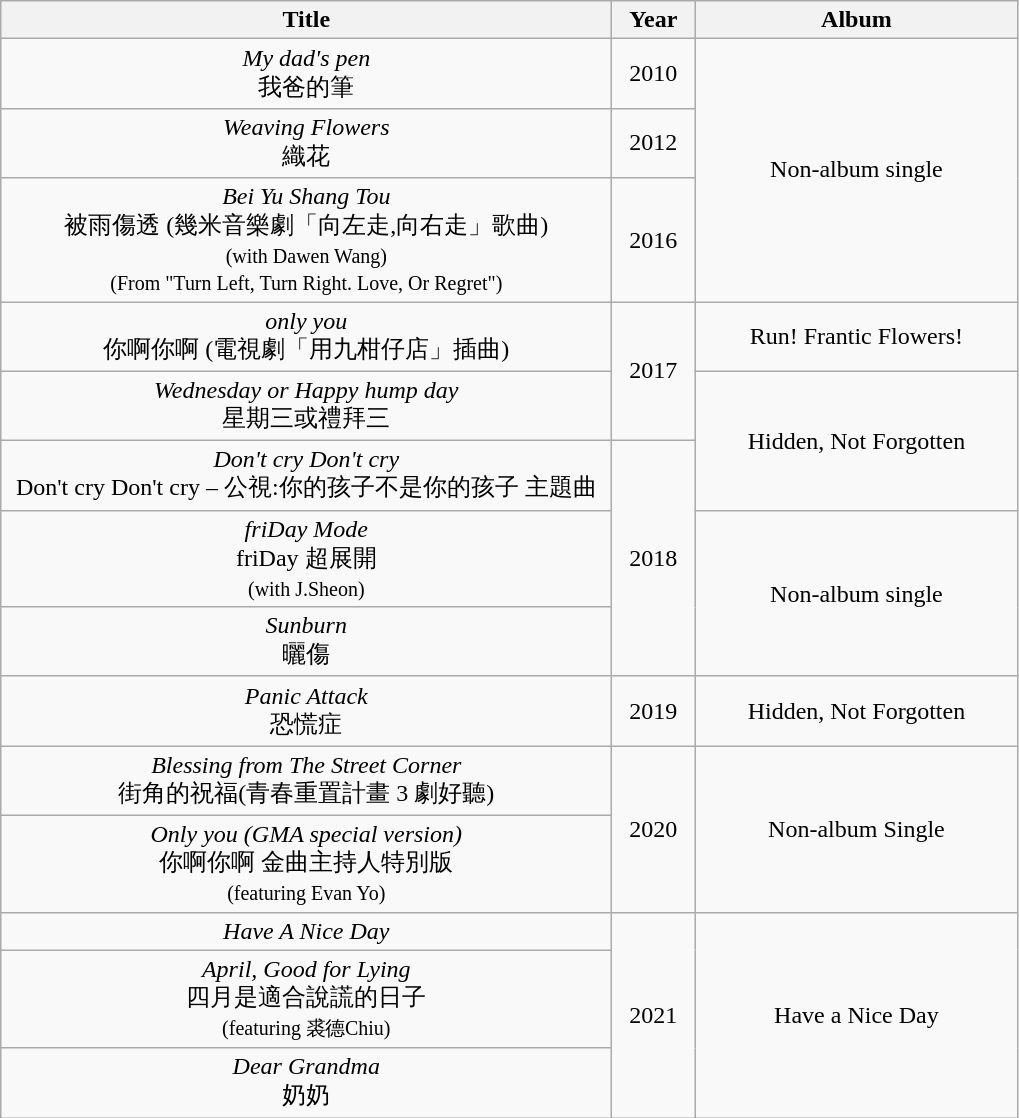<table class="wikitable plainrowheaders" style="text-align:center;">
<tr>
<th style="width:25em;">Title</th>
<th style="width:3em;">Year</th>
<th style="width:13em;">Album</th>
</tr>
<tr>
<td><em>My dad's pen</em><br>我爸的筆</td>
<td>2010</td>
<td rowspan="3">Non-album single</td>
</tr>
<tr>
<td><em>Weaving Flowers</em><br>織花</td>
<td>2012</td>
</tr>
<tr>
<td><em>Bei Yu Shang Tou</em><br>被雨傷透 (幾米音樂劇「向左走,向右走」歌曲)<br><small>(with Dawen Wang)</small><br><small>(From "Turn Left, Turn Right. Love, Or Regret")</small></td>
<td>2016</td>
</tr>
<tr>
<td><em>only you</em><br>你啊你啊 (電視劇「用九柑仔店」插曲)</td>
<td rowspan="2">2017</td>
<td>Run! Frantic Flowers!</td>
</tr>
<tr>
<td><em>Wednesday or Happy hump day</em><br>星期三或禮拜三</td>
<td rowspan="2">Hidden, Not Forgotten</td>
</tr>
<tr>
<td><em>Don't cry Don't cry</em><br>Don't cry Don't cry – 公視:你的孩子不是你的孩子 主題曲<br></td>
<td rowspan="3">2018</td>
</tr>
<tr>
<td><em>friDay Mode</em><br>friDay 超展開<br><small>(with J.Sheon)</small></td>
<td rowspan="2">Non-album single</td>
</tr>
<tr>
<td><em>Sunburn</em><br>曬傷</td>
</tr>
<tr>
<td><em>Panic Attack</em><br>恐慌症</td>
<td>2019</td>
<td>Hidden, Not Forgotten</td>
</tr>
<tr>
<td><em>Blessing from The Street Corner</em><br>街角的祝福(青春重置計畫 3 劇好聽)</td>
<td rowspan="2">2020</td>
<td rowspan="2">Non-album Single</td>
</tr>
<tr>
<td><em>Only you (GMA special version)</em><br>你啊你啊 金曲主持人特別版<br><small>(featuring Evan Yo)</small></td>
</tr>
<tr>
<td><em>Have A Nice Day</em></td>
<td rowspan="3">2021</td>
<td rowspan="3">Have a Nice Day</td>
</tr>
<tr>
<td><em>April, Good for Lying</em><br>四月是適合說謊的日子<br><small>(featuring 裘德Chiu)</small></td>
</tr>
<tr>
<td><em>Dear Grandma</em><br>奶奶</td>
</tr>
</table>
